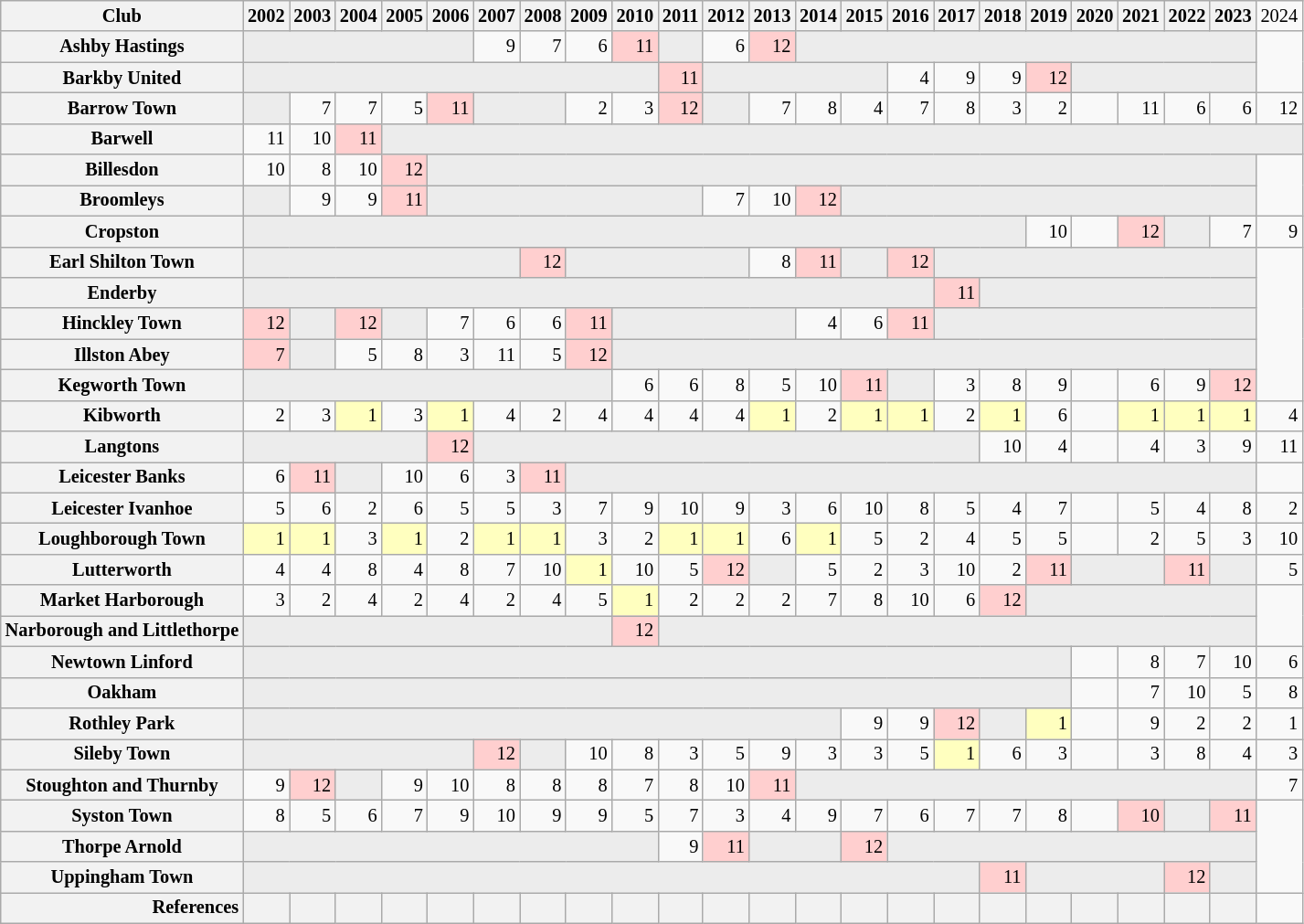<table class="wikitable plainrowheaders" style="font-size:85%; text-align: right;">
<tr>
<th scope="col">Club</th>
<th scope="col">2002</th>
<th scope="col">2003</th>
<th scope="col">2004</th>
<th scope="col">2005</th>
<th scope="col">2006</th>
<th scope="col">2007</th>
<th scope="col">2008</th>
<th scope="col">2009</th>
<th scope="col">2010</th>
<th scope="col">2011</th>
<th scope="col">2012</th>
<th scope="col">2013</th>
<th scope="col">2014</th>
<th scope="col">2015</th>
<th scope="col">2016</th>
<th scope="col">2017</th>
<th scope="col">2018</th>
<th scope="col">2019</th>
<th scope="col">2020</th>
<th scope="col">2021</th>
<th scope="col">2022</th>
<th scope="col">2023</th>
<td>2024</td>
</tr>
<tr>
<th scope="row">Ashby Hastings</th>
<td bgcolor="#ececec" colspan="5"></td>
<td>9</td>
<td>7</td>
<td>6</td>
<td bgcolor="#ffcfcf">11</td>
<td bgcolor="#ececec"></td>
<td>6</td>
<td bgcolor="#ffcfcf">12</td>
<td bgcolor="#ececec" colspan="10"></td>
</tr>
<tr>
<th scope="row">Barkby United</th>
<td bgcolor="#ececec" colspan="9"></td>
<td bgcolor="#ffcfcf">11</td>
<td bgcolor="#ececec" colspan="4"></td>
<td>4</td>
<td>9</td>
<td>9</td>
<td bgcolor="#ffcfcf">12</td>
<td bgcolor="#ececec" colspan="4"></td>
</tr>
<tr>
<th scope="row">Barrow Town</th>
<td bgcolor="#ececec"></td>
<td>7</td>
<td>7</td>
<td>5</td>
<td bgcolor="#ffcfcf">11</td>
<td bgcolor="#ececec" colspan="2"></td>
<td>2</td>
<td>3</td>
<td bgcolor="#ffcfcf">12</td>
<td bgcolor="#ececec"></td>
<td>7</td>
<td>8</td>
<td>4</td>
<td>7</td>
<td>8</td>
<td>3</td>
<td>2</td>
<td></td>
<td>11</td>
<td>6</td>
<td>6</td>
<td>12</td>
</tr>
<tr>
<th scope="row">Barwell</th>
<td>11</td>
<td>10</td>
<td bgcolor="#ffcfcf">11</td>
<td bgcolor="#ececec" colspan="20"></td>
</tr>
<tr>
<th scope="row">Billesdon</th>
<td>10</td>
<td>8</td>
<td>10</td>
<td bgcolor="#ffcfcf">12</td>
<td bgcolor="#ececec" colspan="18"></td>
</tr>
<tr>
<th scope="row">Broomleys</th>
<td bgcolor="#ececec"></td>
<td>9</td>
<td>9</td>
<td bgcolor="#ffcfcf">11</td>
<td bgcolor="#ececec" colspan="6"></td>
<td>7</td>
<td>10</td>
<td bgcolor="#ffcfcf">12</td>
<td bgcolor="#ececec" colspan="9"></td>
</tr>
<tr>
<th scope="row">Cropston</th>
<td bgcolor="#ececec" colspan="17"></td>
<td>10</td>
<td></td>
<td bgcolor="#ffcfcf">12</td>
<td bgcolor="#ececec"></td>
<td>7</td>
<td>9</td>
</tr>
<tr>
<th scope="row">Earl Shilton Town</th>
<td bgcolor="#ececec" colspan="6"></td>
<td bgcolor="#ffcfcf">12</td>
<td bgcolor="#ececec" colspan="4"></td>
<td>8</td>
<td bgcolor="#ffcfcf">11</td>
<td bgcolor="#ececec"></td>
<td bgcolor="#ffcfcf">12</td>
<td bgcolor="#ececec" colspan="7"></td>
</tr>
<tr>
<th scope="row">Enderby</th>
<td bgcolor="#ececec" colspan="15"></td>
<td bgcolor="#ffcfcf">11</td>
<td bgcolor="#ececec" colspan="6"></td>
</tr>
<tr>
<th scope="row">Hinckley Town</th>
<td bgcolor="#ffcfcf">12</td>
<td bgcolor="#ececec"></td>
<td bgcolor="#ffcfcf">12</td>
<td bgcolor="#ececec"></td>
<td>7</td>
<td>6</td>
<td>6</td>
<td bgcolor="#ffcfcf">11</td>
<td bgcolor="#ececec" colspan="4"></td>
<td>4</td>
<td>6</td>
<td bgcolor="#ffcfcf">11</td>
<td bgcolor="#ececec" colspan="7"></td>
</tr>
<tr>
<th scope="row">Illston Abey</th>
<td bgcolor="#ffcfcf">7</td>
<td bgcolor="#ececec"></td>
<td>5</td>
<td>8</td>
<td>3</td>
<td>11</td>
<td>5</td>
<td bgcolor="#ffcfcf">12</td>
<td bgcolor="#ececec" colspan="14"></td>
</tr>
<tr>
<th scope="row">Kegworth Town</th>
<td bgcolor="#ececec" colspan="8"></td>
<td>6</td>
<td>6</td>
<td>8</td>
<td>5</td>
<td>10</td>
<td bgcolor="#ffcfcf">11</td>
<td bgcolor="#ececec"></td>
<td>3</td>
<td>8</td>
<td>9</td>
<td></td>
<td>6</td>
<td>9</td>
<td bgcolor="#ffcfcf">12</td>
</tr>
<tr>
<th scope="row">Kibworth</th>
<td>2</td>
<td>3</td>
<td bgcolor="#ffffbf">1</td>
<td>3</td>
<td bgcolor="#ffffbf">1</td>
<td>4</td>
<td>2</td>
<td>4</td>
<td>4</td>
<td>4</td>
<td>4</td>
<td bgcolor="#ffffbf">1</td>
<td>2</td>
<td bgcolor="#ffffbf">1</td>
<td bgcolor="#ffffbf">1</td>
<td>2</td>
<td bgcolor="#ffffbf">1</td>
<td>6</td>
<td></td>
<td bgcolor="#ffffbf">1</td>
<td bgcolor="#ffffbf">1</td>
<td bgcolor="#ffffbf">1</td>
<td>4</td>
</tr>
<tr>
<th scope="row">Langtons</th>
<td bgcolor="#ececec" colspan="4"></td>
<td bgcolor="#ffcfcf">12</td>
<td bgcolor="#ececec" colspan="11"></td>
<td>10</td>
<td>4</td>
<td></td>
<td>4</td>
<td>3</td>
<td>9</td>
<td>11</td>
</tr>
<tr>
<th scope="row">Leicester Banks</th>
<td>6</td>
<td bgcolor="#ffcfcf">11</td>
<td bgcolor="#ececec"></td>
<td>10</td>
<td>6</td>
<td>3</td>
<td bgcolor="#ffcfcf">11</td>
<td bgcolor="#ececec" colspan="15"></td>
</tr>
<tr>
<th scope="row">Leicester Ivanhoe</th>
<td>5</td>
<td>6</td>
<td>2</td>
<td>6</td>
<td>5</td>
<td>5</td>
<td>3</td>
<td>7</td>
<td>9</td>
<td>10</td>
<td>9</td>
<td>3</td>
<td>6</td>
<td>10</td>
<td>8</td>
<td>5</td>
<td>4</td>
<td>7</td>
<td></td>
<td>5</td>
<td>4</td>
<td>8</td>
<td>2</td>
</tr>
<tr>
<th scope="row">Loughborough Town</th>
<td bgcolor="#ffffbf">1</td>
<td bgcolor="#ffffbf">1</td>
<td>3</td>
<td bgcolor="#ffffbf">1</td>
<td>2</td>
<td bgcolor="#ffffbf">1</td>
<td bgcolor="#ffffbf">1</td>
<td>3</td>
<td>2</td>
<td bgcolor="#ffffbf">1</td>
<td bgcolor="#ffffbf">1</td>
<td>6</td>
<td bgcolor="#ffffbf">1</td>
<td>5</td>
<td>2</td>
<td>4</td>
<td>5</td>
<td>5</td>
<td></td>
<td>2</td>
<td>5</td>
<td>3</td>
<td>10</td>
</tr>
<tr>
<th scope="row">Lutterworth</th>
<td>4</td>
<td>4</td>
<td>8</td>
<td>4</td>
<td>8</td>
<td>7</td>
<td>10</td>
<td bgcolor="#ffffbf">1</td>
<td>10</td>
<td>5</td>
<td bgcolor="#ffcfcf">12</td>
<td bgcolor="#ececec"></td>
<td>5</td>
<td>2</td>
<td>3</td>
<td>10</td>
<td>2</td>
<td bgcolor="#ffcfcf">11</td>
<td bgcolor="#ececec" colspan="2"></td>
<td bgcolor="#ffcfcf">11</td>
<td bgcolor="#ececec" colspan="1"></td>
<td>5</td>
</tr>
<tr>
<th scope="row">Market Harborough</th>
<td>3</td>
<td>2</td>
<td>4</td>
<td>2</td>
<td>4</td>
<td>2</td>
<td>4</td>
<td>5</td>
<td bgcolor="#ffffbf">1</td>
<td>2</td>
<td>2</td>
<td>2</td>
<td>7</td>
<td>8</td>
<td>10</td>
<td>6</td>
<td bgcolor="#ffcfcf">12</td>
<td bgcolor="#ececec" colspan="5"></td>
</tr>
<tr>
<th scope="row">Narborough and Littlethorpe</th>
<td bgcolor="#ececec" colspan="8"></td>
<td bgcolor="#ffcfcf">12</td>
<td bgcolor="#ececec" colspan="13"></td>
</tr>
<tr>
<th scope="row">Newtown Linford</th>
<td bgcolor="#ececec" colspan="18"></td>
<td></td>
<td>8</td>
<td>7</td>
<td>10</td>
<td>6</td>
</tr>
<tr>
<th scope="row">Oakham</th>
<td bgcolor="#ececec" colspan="18"></td>
<td></td>
<td>7</td>
<td>10</td>
<td>5</td>
<td>8</td>
</tr>
<tr>
<th scope="row">Rothley Park</th>
<td bgcolor="#ececec" colspan="13"></td>
<td>9</td>
<td>9</td>
<td bgcolor="#ffcfcf">12</td>
<td bgcolor="#ececec"></td>
<td bgcolor="#ffffbf">1</td>
<td></td>
<td>9</td>
<td>2</td>
<td>2</td>
<td>1</td>
</tr>
<tr>
<th scope="row">Sileby Town</th>
<td bgcolor="#ececec" colspan="5"></td>
<td bgcolor="#ffcfcf">12</td>
<td bgcolor="#ececec"></td>
<td>10</td>
<td>8</td>
<td>3</td>
<td>5</td>
<td>9</td>
<td>3</td>
<td>3</td>
<td>5</td>
<td bgcolor="#ffffbf">1</td>
<td>6</td>
<td>3</td>
<td></td>
<td>3</td>
<td>8</td>
<td>4</td>
<td>3</td>
</tr>
<tr>
<th scope="row">Stoughton and Thurnby</th>
<td>9</td>
<td bgcolor="#ffcfcf">12</td>
<td bgcolor="#ececec"></td>
<td>9</td>
<td>10</td>
<td>8</td>
<td>8</td>
<td>8</td>
<td>7</td>
<td>8</td>
<td>10</td>
<td bgcolor="#ffcfcf">11</td>
<td bgcolor="#ececec" colspan="10"></td>
<td>7</td>
</tr>
<tr>
<th scope="row">Syston Town</th>
<td>8</td>
<td>5</td>
<td>6</td>
<td>7</td>
<td>9</td>
<td>10</td>
<td>9</td>
<td>9</td>
<td>5</td>
<td>7</td>
<td>3</td>
<td>4</td>
<td>9</td>
<td>7</td>
<td>6</td>
<td>7</td>
<td>7</td>
<td>8</td>
<td></td>
<td bgcolor="#ffcfcf">10</td>
<td bgcolor="#ececec"></td>
<td bgcolor="#ffcfcf">11</td>
</tr>
<tr>
<th scope="row">Thorpe Arnold</th>
<td bgcolor="#ececec" colspan="9"></td>
<td>9</td>
<td bgcolor="#ffcfcf">11</td>
<td bgcolor="#ececec" colspan="2"></td>
<td bgcolor="#ffcfcf">12</td>
<td bgcolor="#ececec" colspan="8"></td>
</tr>
<tr>
<th scope="row">Uppingham Town</th>
<td bgcolor="#ececec" colspan="16"></td>
<td bgcolor="#ffcfcf">11</td>
<td bgcolor="#ececec" colspan="3"></td>
<td bgcolor="#ffcfcf">12</td>
<td bgcolor="#ececec" colspan="1"></td>
</tr>
<tr style="text-align: center;">
<th scope="row" style="text-align: right;">References</th>
<th scope="col"></th>
<th scope="col"></th>
<th scope="col"></th>
<th scope="col"></th>
<th scope="col"></th>
<th scope="col"></th>
<th scope="col"></th>
<th scope="col"></th>
<th scope="col"></th>
<th scope="col"></th>
<th scope="col"></th>
<th scope="col"></th>
<th scope="col"></th>
<th scope="col"></th>
<th scope="col"></th>
<th scope="col"></th>
<th scope="col"></th>
<th scope="col"></th>
<th scope="col"></th>
<th scope="col"></th>
<th scope="col"></th>
<th scope="col"></th>
<td></td>
</tr>
</table>
